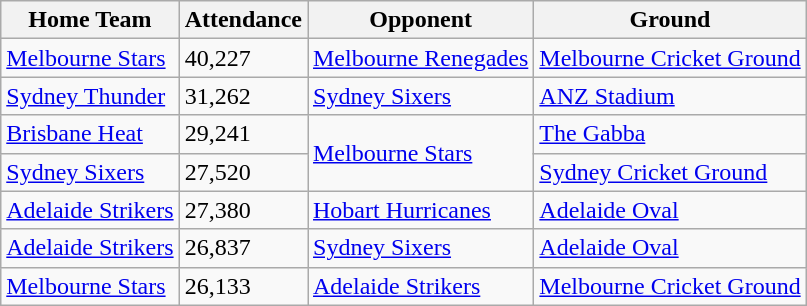<table class="wikitable">
<tr>
<th>Home Team</th>
<th>Attendance</th>
<th>Opponent</th>
<th>Ground</th>
</tr>
<tr>
<td><a href='#'>Melbourne Stars</a></td>
<td>40,227</td>
<td><a href='#'>Melbourne Renegades</a></td>
<td><a href='#'>Melbourne Cricket Ground</a></td>
</tr>
<tr>
<td><a href='#'>Sydney Thunder</a></td>
<td>31,262</td>
<td><a href='#'>Sydney Sixers</a></td>
<td><a href='#'>ANZ Stadium</a></td>
</tr>
<tr>
<td><a href='#'>Brisbane Heat</a></td>
<td>29,241</td>
<td rowspan="2"><a href='#'>Melbourne Stars</a></td>
<td><a href='#'>The Gabba</a></td>
</tr>
<tr>
<td><a href='#'>Sydney Sixers</a></td>
<td>27,520</td>
<td><a href='#'>Sydney Cricket Ground</a></td>
</tr>
<tr>
<td><a href='#'>Adelaide Strikers</a></td>
<td>27,380</td>
<td><a href='#'>Hobart Hurricanes</a></td>
<td><a href='#'>Adelaide Oval</a></td>
</tr>
<tr>
<td><a href='#'>Adelaide Strikers</a></td>
<td>26,837</td>
<td><a href='#'>Sydney Sixers</a></td>
<td><a href='#'>Adelaide Oval</a></td>
</tr>
<tr>
<td><a href='#'>Melbourne Stars</a></td>
<td>26,133</td>
<td><a href='#'>Adelaide Strikers</a></td>
<td><a href='#'>Melbourne Cricket Ground</a></td>
</tr>
</table>
